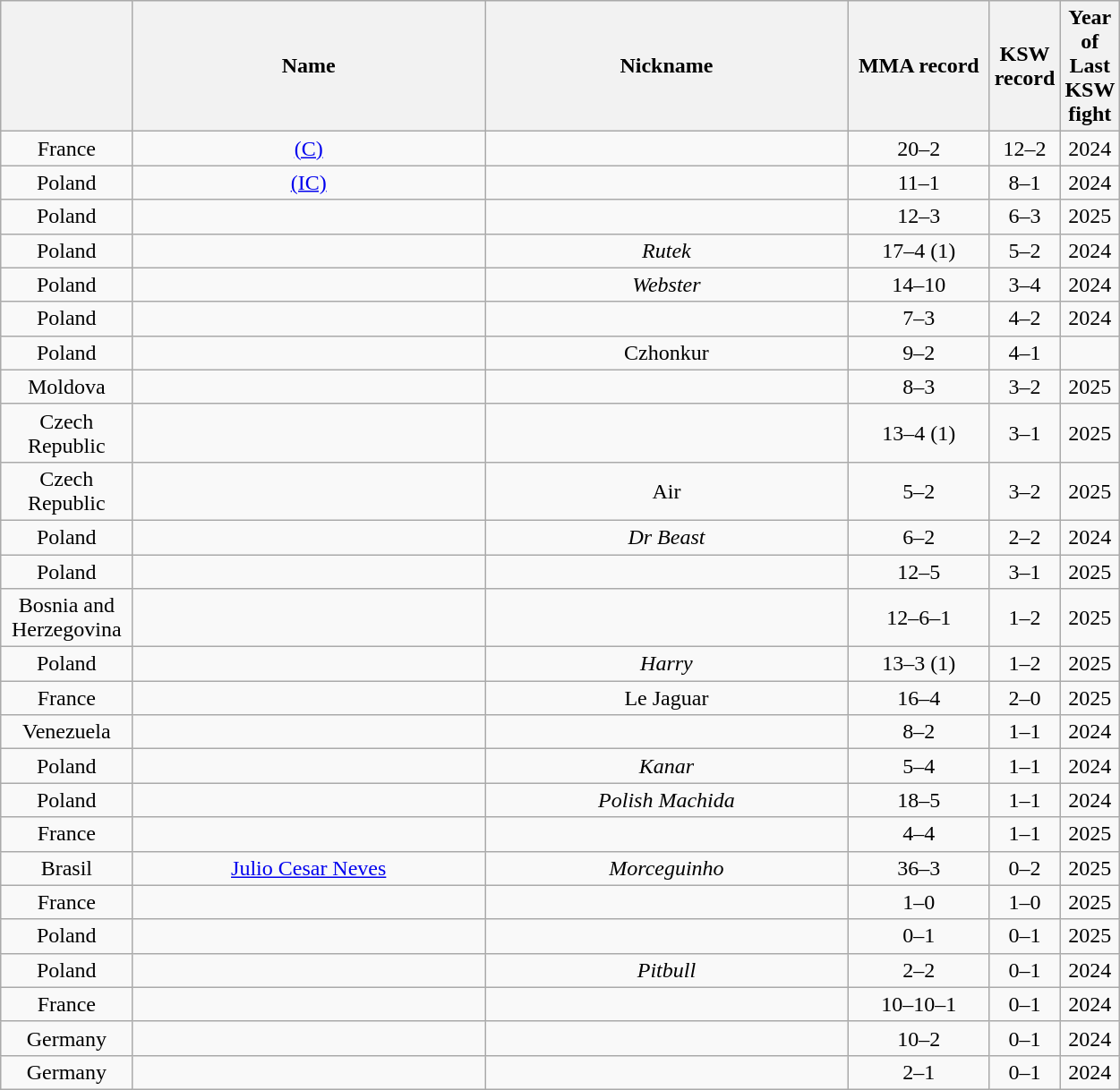<table class="wikitable sortable" width="66%" style="text-align:center;">
<tr>
<th width=12%></th>
<th width=37%>Name</th>
<th width=37%>Nickname</th>
<th width=20%>MMA record</th>
<th width=10%>KSW record</th>
<th width=10%>Year of Last KSW fight</th>
</tr>
<tr style="display:none;">
<td>!a</td>
<td>!a</td>
<td>!a</td>
<td>-9999</td>
</tr>
<tr>
<td><span>France</span></td>
<td> <a href='#'>(C)</a></td>
<td></td>
<td>20–2</td>
<td>12–2</td>
<td>2024</td>
</tr>
<tr>
<td><span>Poland</span></td>
<td> <a href='#'>(IC)</a></td>
<td></td>
<td>11–1</td>
<td>8–1</td>
<td>2024</td>
</tr>
<tr>
<td><span>Poland</span></td>
<td></td>
<td></td>
<td>12–3</td>
<td>6–3</td>
<td>2025</td>
</tr>
<tr>
<td><span>Poland</span></td>
<td></td>
<td><em>Rutek</em></td>
<td>17–4 (1)</td>
<td>5–2</td>
<td>2024</td>
</tr>
<tr>
<td><span>Poland</span></td>
<td></td>
<td><em>Webster</em></td>
<td>14–10</td>
<td>3–4</td>
<td>2024</td>
</tr>
<tr>
<td><span>Poland</span></td>
<td></td>
<td></td>
<td>7–3</td>
<td>4–2</td>
<td>2024</td>
</tr>
<tr>
<td><span>Poland</span></td>
<td></td>
<td>Czhonkur</td>
<td>9–2</td>
<td>4–1</td>
</tr>
<tr>
<td><span>Moldova</span></td>
<td></td>
<td></td>
<td>8–3</td>
<td>3–2</td>
<td>2025</td>
</tr>
<tr>
<td><span>Czech Republic</span></td>
<td></td>
<td></td>
<td>13–4 (1)</td>
<td>3–1</td>
<td>2025</td>
</tr>
<tr>
<td><span>Czech Republic</span></td>
<td></td>
<td>Air</td>
<td>5–2</td>
<td>3–2</td>
<td>2025</td>
</tr>
<tr>
<td><span>Poland</span></td>
<td></td>
<td><em>Dr Beast</em></td>
<td>6–2</td>
<td>2–2</td>
<td>2024</td>
</tr>
<tr>
<td><span>Poland</span></td>
<td></td>
<td></td>
<td>12–5</td>
<td>3–1</td>
<td>2025</td>
</tr>
<tr>
<td><span>Bosnia and Herzegovina </span></td>
<td></td>
<td></td>
<td>12–6–1</td>
<td>1–2</td>
<td>2025</td>
</tr>
<tr>
<td><span>Poland</span></td>
<td></td>
<td><em>Harry</em></td>
<td>13–3 (1)</td>
<td>1–2</td>
<td>2025</td>
</tr>
<tr>
<td><span>France</span></td>
<td></td>
<td>Le Jaguar</td>
<td>16–4</td>
<td>2–0</td>
<td>2025</td>
</tr>
<tr>
<td><span>Venezuela</span></td>
<td></td>
<td></td>
<td>8–2</td>
<td>1–1</td>
<td>2024</td>
</tr>
<tr>
<td><span>Poland</span></td>
<td></td>
<td><em>Kanar</em></td>
<td>5–4</td>
<td>1–1</td>
<td>2024</td>
</tr>
<tr>
<td><span>Poland</span></td>
<td></td>
<td><em>Polish Machida</em></td>
<td>18–5</td>
<td>1–1</td>
<td>2024</td>
</tr>
<tr>
<td><span>France</span></td>
<td></td>
<td></td>
<td>4–4</td>
<td>1–1</td>
<td>2025</td>
</tr>
<tr>
<td><span>Brasil</span></td>
<td><a href='#'>Julio Cesar Neves</a></td>
<td><em>Morceguinho</em></td>
<td>36–3</td>
<td>0–2</td>
<td>2025</td>
</tr>
<tr>
<td><span>France</span></td>
<td></td>
<td></td>
<td>1–0</td>
<td>1–0</td>
<td>2025</td>
</tr>
<tr>
<td><span>Poland</span></td>
<td></td>
<td></td>
<td>0–1</td>
<td>0–1</td>
<td>2025</td>
</tr>
<tr>
<td><span>Poland</span></td>
<td></td>
<td><em>Pitbull</em></td>
<td>2–2</td>
<td>0–1</td>
<td>2024</td>
</tr>
<tr>
<td><span>France</span></td>
<td></td>
<td></td>
<td>10–10–1</td>
<td>0–1</td>
<td>2024</td>
</tr>
<tr>
<td><span>Germany</span></td>
<td></td>
<td></td>
<td>10–2</td>
<td>0–1</td>
<td>2024</td>
</tr>
<tr>
<td><span>Germany</span></td>
<td></td>
<td></td>
<td>2–1</td>
<td>0–1</td>
<td>2024</td>
</tr>
</table>
